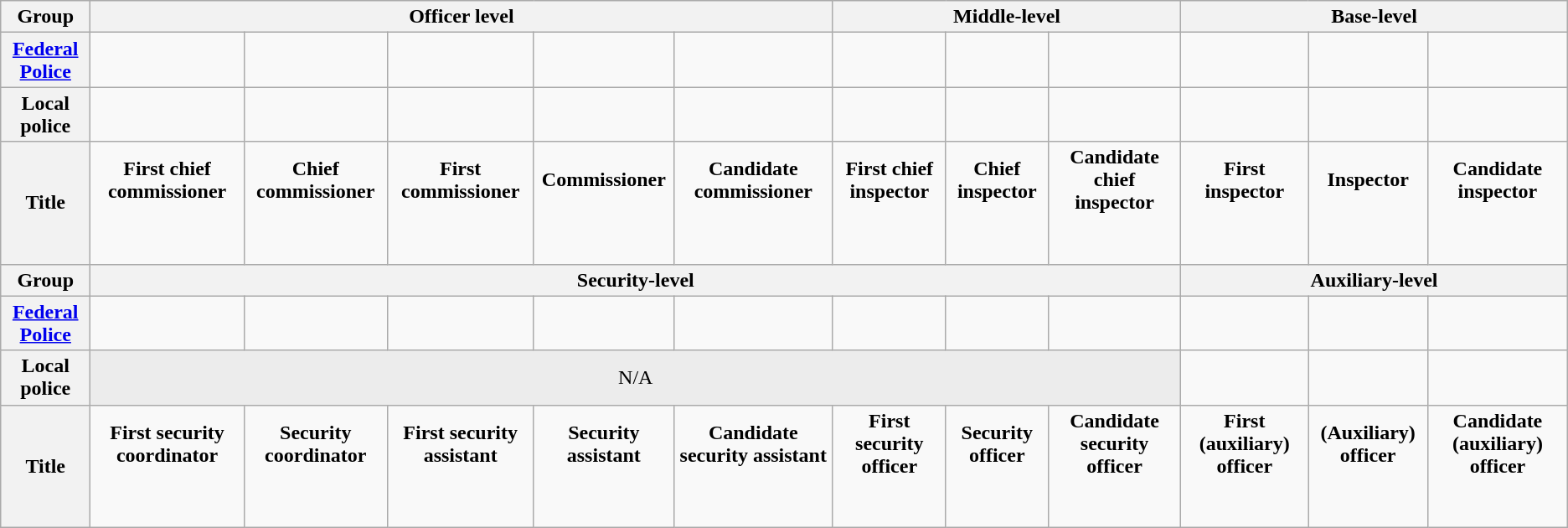<table class="wikitable" style="text-align:center;">
<tr>
<th>Group</th>
<th colspan=5>Officer level</th>
<th colspan=3>Middle-level</th>
<th colspan=3>Base-level</th>
</tr>
<tr>
<th><a href='#'>Federal Police</a></th>
<td></td>
<td></td>
<td></td>
<td></td>
<td></td>
<td></td>
<td></td>
<td></td>
<td></td>
<td></td>
<td></td>
</tr>
<tr>
<th>Local police</th>
<td></td>
<td></td>
<td></td>
<td></td>
<td></td>
<td></td>
<td></td>
<td></td>
<td></td>
<td></td>
<td></td>
</tr>
<tr>
<th>Title</th>
<td><strong>First chief commissioner</strong><br><br><br></td>
<td><strong>Chief commissioner</strong><br><br><br></td>
<td><strong>First commissioner</strong><br><br><br></td>
<td><strong>Commissioner</strong><br><br><br></td>
<td><strong>Candidate commissioner</strong><br><br><br></td>
<td><strong>First chief inspector</strong><br><br><br></td>
<td><strong>Chief inspector</strong><br><br><br></td>
<td><strong>Candidate chief inspector</strong><br><br><br></td>
<td><strong>First inspector</strong><br><br><br></td>
<td><strong>Inspector</strong><br><br><br></td>
<td><strong>Candidate inspector</strong><br><br><br></td>
</tr>
<tr>
<th>Group</th>
<th colspan=8>Security-level</th>
<th colspan=3>Auxiliary-level</th>
</tr>
<tr>
<th><a href='#'>Federal Police</a></th>
<td></td>
<td></td>
<td></td>
<td></td>
<td></td>
<td></td>
<td></td>
<td></td>
<td></td>
<td></td>
<td></td>
</tr>
<tr>
<th>Local police</th>
<td style="background: #ececec;" colspan=8>N/A</td>
<td></td>
<td></td>
<td></td>
</tr>
<tr>
<th>Title</th>
<td><strong>First security coordinator</strong><br><br><br></td>
<td><strong>Security coordinator</strong><br><br><br></td>
<td><strong>First security assistant</strong><br><br><br></td>
<td><strong>Security assistant</strong><br><br><br></td>
<td><strong>Candidate security assistant</strong><br><br><br></td>
<td><strong>First security officer</strong><br><br><br></td>
<td><strong>Security officer</strong><br><br><br></td>
<td><strong>Candidate security officer</strong><br><br><br></td>
<td><strong>First (auxiliary) officer</strong><br><br><br></td>
<td><strong>(Auxiliary) officer</strong><br><br><br></td>
<td><strong>Candidate (auxiliary) officer</strong><br><br><br></td>
</tr>
</table>
